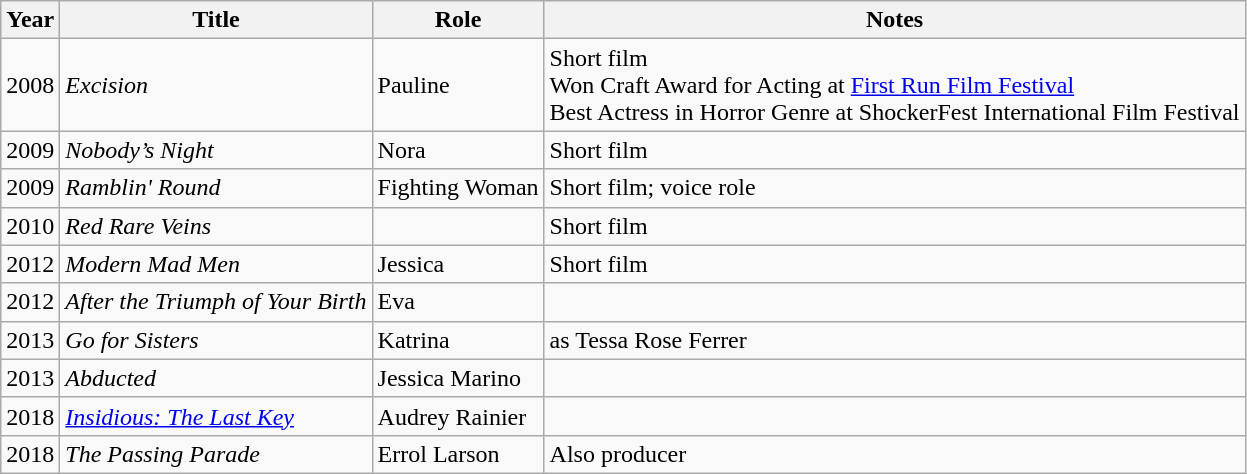<table class="wikitable">
<tr>
<th>Year</th>
<th>Title</th>
<th>Role</th>
<th class="unsortable">Notes</th>
</tr>
<tr>
<td>2008</td>
<td><em>Excision</em></td>
<td>Pauline</td>
<td>Short film<br>Won Craft Award for Acting at <a href='#'>First Run Film Festival</a><br> Best Actress in Horror Genre at ShockerFest International Film Festival</td>
</tr>
<tr>
<td>2009</td>
<td><em>Nobody’s Night</em></td>
<td>Nora</td>
<td>Short film</td>
</tr>
<tr>
<td>2009</td>
<td><em>Ramblin' Round</em></td>
<td>Fighting Woman</td>
<td>Short film; voice role</td>
</tr>
<tr>
<td>2010</td>
<td><em>Red Rare Veins</em></td>
<td></td>
<td>Short film</td>
</tr>
<tr>
<td>2012</td>
<td><em>Modern Mad Men</em></td>
<td>Jessica</td>
<td>Short film</td>
</tr>
<tr>
<td>2012</td>
<td><em>After the Triumph of Your Birth</em></td>
<td>Eva</td>
<td></td>
</tr>
<tr>
<td>2013</td>
<td><em>Go for Sisters</em></td>
<td>Katrina</td>
<td>as Tessa Rose Ferrer</td>
</tr>
<tr>
<td>2013</td>
<td><em>Abducted</em></td>
<td>Jessica Marino</td>
<td></td>
</tr>
<tr>
<td>2018</td>
<td><em><a href='#'>Insidious: The Last Key</a></em></td>
<td>Audrey Rainier</td>
<td></td>
</tr>
<tr>
<td>2018</td>
<td><em>The Passing Parade</em></td>
<td>Errol Larson</td>
<td>Also producer</td>
</tr>
</table>
